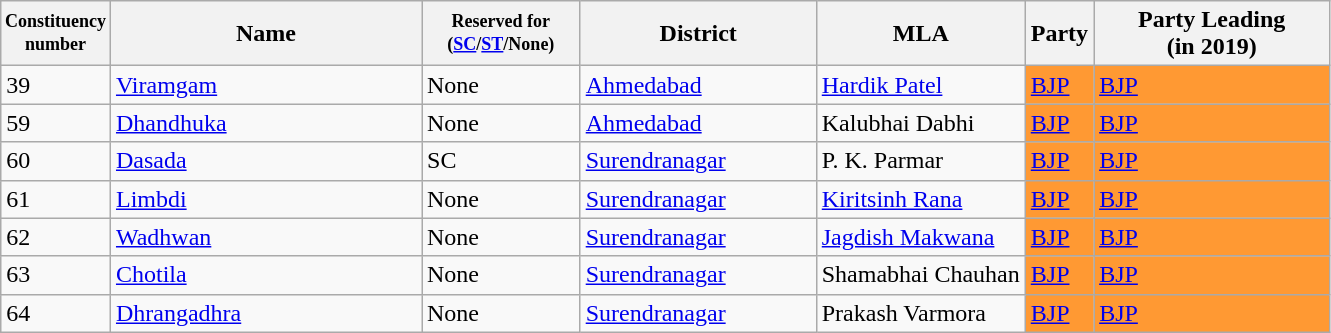<table class="wikitable sortable">
<tr>
<th width="50px" style="font-size:75%">Constituency number</th>
<th width="200px">Name</th>
<th width="100px" style="font-size:75%">Reserved for (<a href='#'>SC</a>/<a href='#'>ST</a>/None)</th>
<th width="150px">District</th>
<th>MLA</th>
<th>Party</th>
<th width="150px">Party Leading<br>(in 2019)</th>
</tr>
<tr>
<td>39</td>
<td><a href='#'>Viramgam</a></td>
<td>None</td>
<td><a href='#'>Ahmedabad</a></td>
<td><a href='#'>Hardik Patel</a></td>
<td bgcolor=#FF9933><a href='#'>BJP</a></td>
<td bgcolor=#FF9933><a href='#'>BJP</a></td>
</tr>
<tr>
<td>59</td>
<td><a href='#'>Dhandhuka</a></td>
<td>None</td>
<td><a href='#'>Ahmedabad</a></td>
<td>Kalubhai Dabhi</td>
<td bgcolor=#FF9933><a href='#'>BJP</a></td>
<td bgcolor=#FF9933><a href='#'>BJP</a></td>
</tr>
<tr>
<td>60</td>
<td><a href='#'>Dasada</a></td>
<td>SC</td>
<td><a href='#'>Surendranagar</a></td>
<td>P. K. Parmar</td>
<td bgcolor=#FF9933><a href='#'>BJP</a></td>
<td bgcolor=#FF9933><a href='#'>BJP</a></td>
</tr>
<tr>
<td>61</td>
<td><a href='#'>Limbdi</a></td>
<td>None</td>
<td><a href='#'>Surendranagar</a></td>
<td><a href='#'>Kiritsinh Rana</a></td>
<td bgcolor=#FF9933><a href='#'>BJP</a></td>
<td bgcolor=#FF9933><a href='#'>BJP</a></td>
</tr>
<tr>
<td>62</td>
<td><a href='#'>Wadhwan</a></td>
<td>None</td>
<td><a href='#'>Surendranagar</a></td>
<td><a href='#'>Jagdish Makwana</a></td>
<td bgcolor=#FF9933><a href='#'>BJP</a></td>
<td bgcolor=#FF9933><a href='#'>BJP</a></td>
</tr>
<tr>
<td>63</td>
<td><a href='#'>Chotila</a></td>
<td>None</td>
<td><a href='#'>Surendranagar</a></td>
<td>Shamabhai Chauhan</td>
<td bgcolor=#FF9933><a href='#'>BJP</a></td>
<td bgcolor=#FF9933><a href='#'>BJP</a></td>
</tr>
<tr>
<td>64</td>
<td><a href='#'>Dhrangadhra</a></td>
<td>None</td>
<td><a href='#'>Surendranagar</a></td>
<td>Prakash Varmora</td>
<td bgcolor=#FF9933><a href='#'>BJP</a></td>
<td bgcolor=#FF9933><a href='#'>BJP</a></td>
</tr>
</table>
